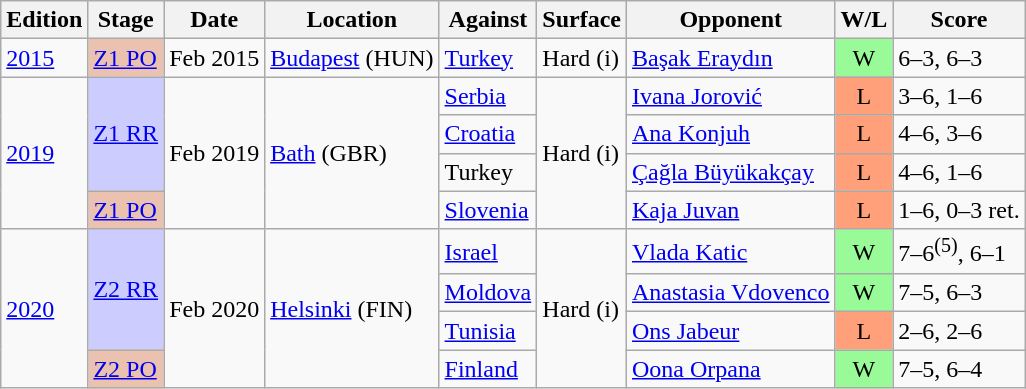<table class=wikitable>
<tr>
<th>Edition</th>
<th>Stage</th>
<th>Date</th>
<th>Location</th>
<th>Against</th>
<th>Surface</th>
<th>Opponent</th>
<th>W/L</th>
<th>Score</th>
</tr>
<tr>
<td><a href='#'>2015</a></td>
<td style="background:#EBC2AF;"><a href='#'>Z1 PO</a></td>
<td>Feb 2015</td>
<td><a href='#'>Budapest</a> (HUN)</td>
<td> <a href='#'>Turkey</a></td>
<td>Hard (i)</td>
<td><a href='#'>Başak Eraydın</a></td>
<td style="text-align:center; background:#98fb98;">W</td>
<td>6–3, 6–3</td>
</tr>
<tr>
<td rowspan=4><a href='#'>2019</a></td>
<td style="background:#CCF;" rowspan=3><a href='#'>Z1 RR</a></td>
<td rowspan="4">Feb 2019</td>
<td rowspan=4><a href='#'>Bath</a> (GBR)</td>
<td> <a href='#'>Serbia</a></td>
<td rowspan=4>Hard (i)</td>
<td><a href='#'>Ivana Jorović</a></td>
<td style="text-align:center; background:#ffa07a;">L</td>
<td>3–6, 1–6</td>
</tr>
<tr>
<td> <a href='#'>Croatia</a></td>
<td><a href='#'>Ana Konjuh</a></td>
<td style="text-align:center; background:#ffa07a;">L</td>
<td>4–6, 3–6</td>
</tr>
<tr>
<td> Turkey</td>
<td><a href='#'>Çağla Büyükakçay</a></td>
<td style="text-align:center; background:#ffa07a;">L</td>
<td>4–6, 1–6</td>
</tr>
<tr>
<td style="background:#EBC2AF;"><a href='#'>Z1 PO</a></td>
<td> <a href='#'>Slovenia</a></td>
<td><a href='#'>Kaja Juvan</a></td>
<td style="text-align:center; background:#ffa07a;">L</td>
<td>1–6, 0–3 ret.</td>
</tr>
<tr>
<td rowspan=4><a href='#'>2020</a></td>
<td style="background:#CCF;" rowspan=3><a href='#'>Z2 RR</a></td>
<td rowspan="4">Feb 2020</td>
<td rowspan=4><a href='#'>Helsinki</a> (FIN)</td>
<td> <a href='#'>Israel</a></td>
<td rowspan=4>Hard (i)</td>
<td><a href='#'>Vlada Katic</a></td>
<td style="text-align:center; background:#98fb98;">W</td>
<td>7–6<sup>(5)</sup>, 6–1</td>
</tr>
<tr>
<td> <a href='#'>Moldova</a></td>
<td><a href='#'>Anastasia Vdovenco</a></td>
<td style="text-align:center; background:#98fb98;">W</td>
<td>7–5, 6–3</td>
</tr>
<tr>
<td> <a href='#'>Tunisia</a></td>
<td><a href='#'>Ons Jabeur</a></td>
<td style="text-align:center; background:#ffa07a;">L</td>
<td>2–6, 2–6</td>
</tr>
<tr>
<td style="background:#EBC2AF;"><a href='#'>Z2 PO</a></td>
<td> <a href='#'>Finland</a></td>
<td><a href='#'>Oona Orpana</a></td>
<td style="text-align:center; background:#98fb98;">W</td>
<td>7–5, 6–4</td>
</tr>
</table>
